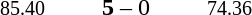<table style="text-align:center">
<tr>
<th width=223></th>
<th width=100></th>
<th width=223></th>
</tr>
<tr>
<td align=right><small><span>85.40</span></small> <strong></strong></td>
<td><strong>5</strong> – 0</td>
<td align=left> <small><span>74.36</span></small></td>
</tr>
</table>
